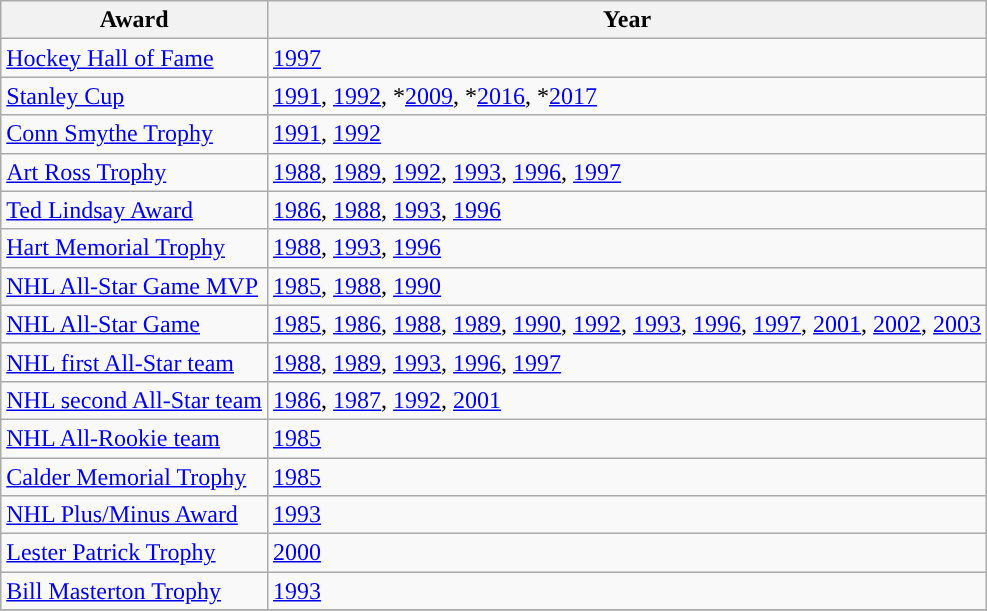<table class="wikitable">
<tr>
<th scope="col">Award</th>
<th scope="col">Year</th>
</tr>
<tr>
<td><a href='#'>Hockey Hall of Fame</a></td>
<td><a href='#'>1997</a></td>
</tr>
<tr>
<td><a href='#'>Stanley Cup</a></td>
<td><a href='#'>1991</a>, <a href='#'>1992</a>, *<a href='#'>2009</a>, *<a href='#'>2016</a>, *<a href='#'>2017</a></td>
</tr>
<tr>
<td><a href='#'>Conn Smythe Trophy</a></td>
<td><a href='#'>1991</a>, <a href='#'>1992</a></td>
</tr>
<tr>
<td><a href='#'>Art Ross Trophy</a></td>
<td><a href='#'>1988</a>, <a href='#'>1989</a>, <a href='#'>1992</a>, <a href='#'>1993</a>, <a href='#'>1996</a>, <a href='#'>1997</a></td>
</tr>
<tr>
<td><a href='#'>Ted Lindsay Award</a></td>
<td><a href='#'>1986</a>, <a href='#'>1988</a>, <a href='#'>1993</a>, <a href='#'>1996</a></td>
</tr>
<tr>
<td><a href='#'>Hart Memorial Trophy</a></td>
<td><a href='#'>1988</a>, <a href='#'>1993</a>, <a href='#'>1996</a></td>
</tr>
<tr>
<td><a href='#'>NHL All-Star Game MVP</a></td>
<td><a href='#'>1985</a>, <a href='#'>1988</a>, <a href='#'>1990</a></td>
</tr>
<tr>
<td><a href='#'>NHL All-Star Game</a></td>
<td><a href='#'>1985</a>, <a href='#'>1986</a>, <a href='#'>1988</a>, <a href='#'>1989</a>, <a href='#'>1990</a>, <a href='#'>1992</a>, <a href='#'>1993</a>, <a href='#'>1996</a>, <a href='#'>1997</a>, <a href='#'>2001</a>, <a href='#'>2002</a>, <a href='#'>2003</a></td>
</tr>
<tr>
<td><a href='#'>NHL first All-Star team</a></td>
<td><a href='#'>1988</a>, <a href='#'>1989</a>, <a href='#'>1993</a>, <a href='#'>1996</a>, <a href='#'>1997</a></td>
</tr>
<tr>
<td><a href='#'>NHL second All-Star team</a></td>
<td><a href='#'>1986</a>, <a href='#'>1987</a>, <a href='#'>1992</a>, <a href='#'>2001</a></td>
</tr>
<tr>
<td><a href='#'>NHL All-Rookie team</a></td>
<td><a href='#'>1985</a></td>
</tr>
<tr>
<td><a href='#'>Calder Memorial Trophy</a></td>
<td><a href='#'>1985</a></td>
</tr>
<tr>
<td><a href='#'>NHL Plus/Minus Award</a></td>
<td><a href='#'>1993</a></td>
</tr>
<tr>
<td><a href='#'>Lester Patrick Trophy</a></td>
<td><a href='#'>2000</a></td>
</tr>
<tr>
<td><a href='#'>Bill Masterton Trophy</a></td>
<td><a href='#'>1993</a></td>
</tr>
<tr>
</tr>
</table>
